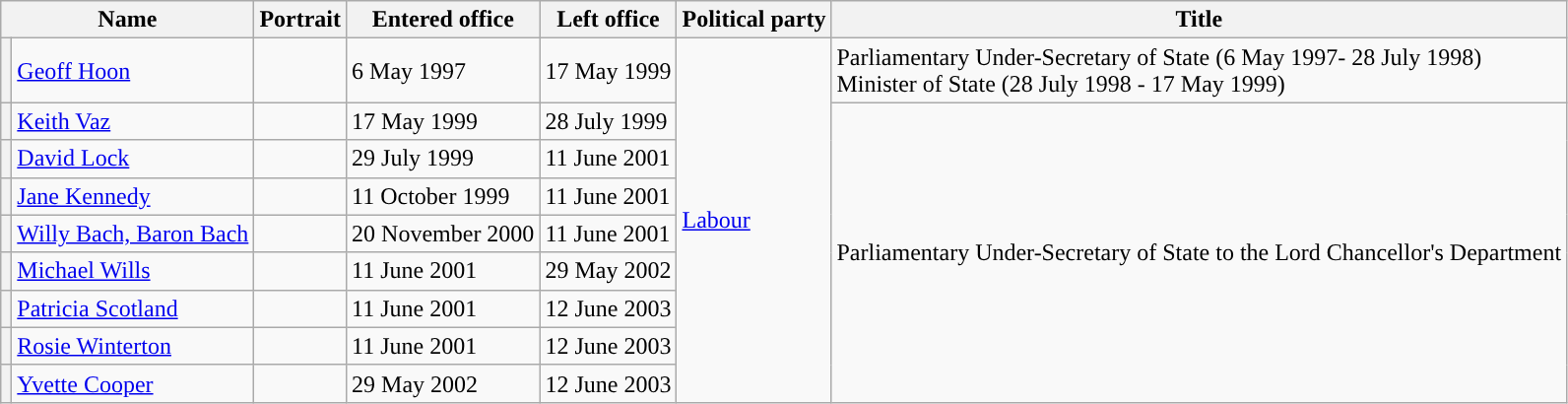<table class="wikitable">
<tr>
<th colspan="2">Name</th>
<th>Portrait</th>
<th>Entered office</th>
<th>Left office</th>
<th>Political party</th>
<th>Title</th>
</tr>
<tr>
<th style="background-color: "></th>
<td><a href='#'>Geoff Hoon</a></td>
<td></td>
<td>6 May 1997</td>
<td>17 May 1999</td>
<td rowspan="9"><a href='#'>Labour</a></td>
<td>Parliamentary Under-Secretary of State (6 May 1997- 28 July 1998)<br>Minister of State (28 July 1998 - 17 May 1999)</td>
</tr>
<tr>
<th style="background-color: "></th>
<td><a href='#'>Keith Vaz</a></td>
<td></td>
<td>17 May 1999</td>
<td>28 July 1999</td>
<td rowspan="8">Parliamentary Under-Secretary of State to the Lord Chancellor's Department</td>
</tr>
<tr>
<th style="background-color: "></th>
<td><a href='#'>David Lock</a></td>
<td></td>
<td>29 July 1999</td>
<td>11 June 2001</td>
</tr>
<tr>
<th style="background-color: "></th>
<td><a href='#'>Jane Kennedy</a></td>
<td></td>
<td>11 October 1999</td>
<td>11 June 2001</td>
</tr>
<tr>
<th style="background-color: "></th>
<td><a href='#'>Willy Bach, Baron Bach</a></td>
<td></td>
<td>20 November 2000</td>
<td>11 June 2001</td>
</tr>
<tr>
<th style="background-color: "></th>
<td><a href='#'>Michael Wills</a></td>
<td></td>
<td>11 June 2001</td>
<td>29 May 2002</td>
</tr>
<tr>
<th style="background-color: "></th>
<td><a href='#'>Patricia Scotland</a></td>
<td></td>
<td>11 June 2001</td>
<td>12 June 2003</td>
</tr>
<tr>
<th style="background-color: "></th>
<td><a href='#'>Rosie Winterton</a></td>
<td></td>
<td>11 June 2001</td>
<td>12 June 2003</td>
</tr>
<tr>
<th style="background-color: "></th>
<td><a href='#'>Yvette Cooper</a></td>
<td></td>
<td>29 May 2002</td>
<td>12 June 2003</td>
</tr>
</table>
